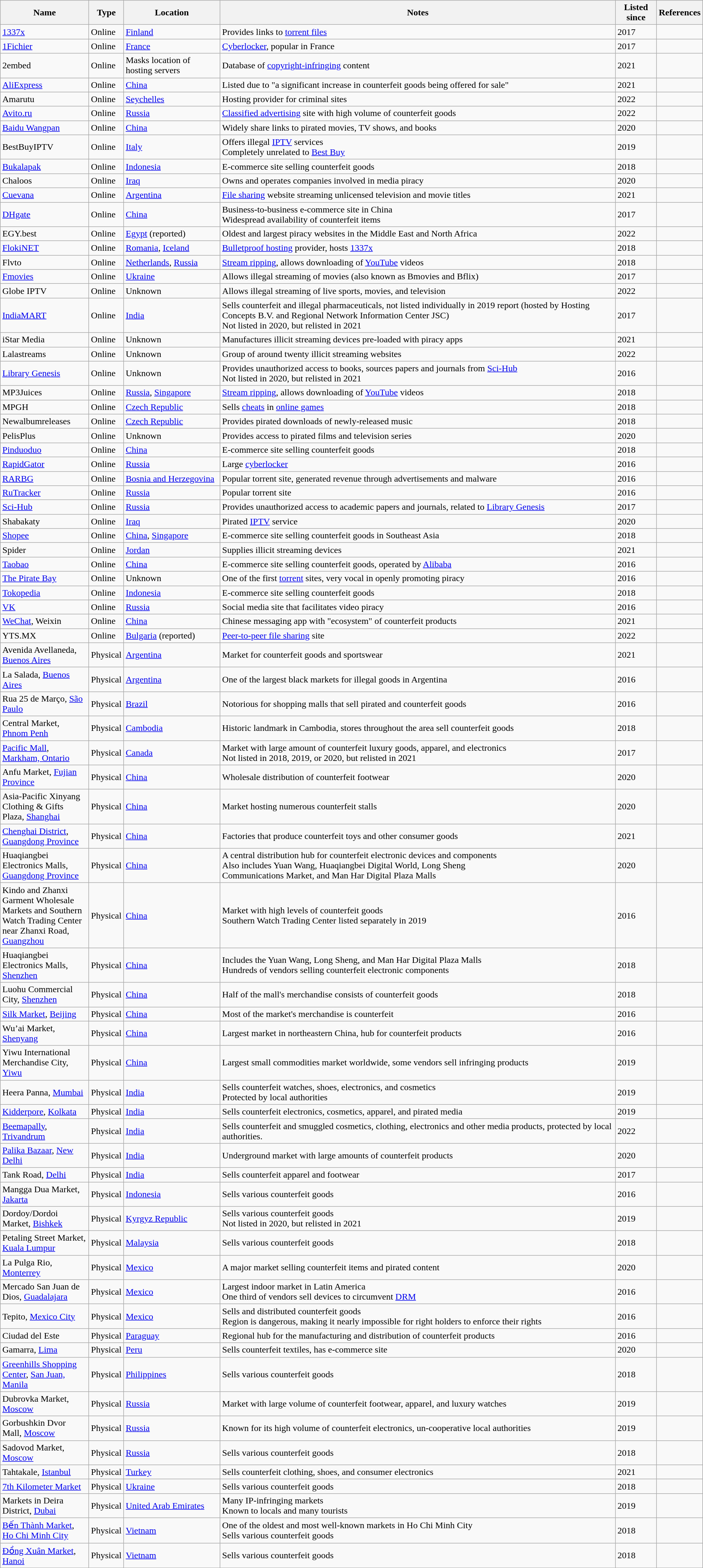<table class="wikitable sortable">
<tr>
<th scope="col" width="150">Name</th>
<th>Type</th>
<th>Location</th>
<th scope="col" class="unsortable">Notes</th>
<th>Listed since</th>
<th scope="col" class="unsortable">References</th>
</tr>
<tr>
<td><a href='#'>1337x</a></td>
<td>Online</td>
<td><a href='#'>Finland</a></td>
<td>Provides links to <a href='#'>torrent files</a></td>
<td>2017</td>
<td></td>
</tr>
<tr>
<td><a href='#'>1Fichier</a></td>
<td>Online</td>
<td><a href='#'>France</a></td>
<td><a href='#'>Cyberlocker</a>, popular in France</td>
<td>2017</td>
<td></td>
</tr>
<tr>
<td>2embed</td>
<td>Online</td>
<td>Masks location of hosting servers</td>
<td>Database of <a href='#'>copyright-infringing</a> content</td>
<td>2021</td>
<td></td>
</tr>
<tr>
<td><a href='#'>AliExpress</a></td>
<td>Online</td>
<td><a href='#'>China</a></td>
<td>Listed due to "a significant increase in counterfeit goods being offered for sale"</td>
<td>2021</td>
<td></td>
</tr>
<tr>
<td>Amarutu</td>
<td>Online</td>
<td><a href='#'>Seychelles</a></td>
<td>Hosting provider for criminal sites</td>
<td>2022</td>
<td></td>
</tr>
<tr>
<td><a href='#'>Avito.ru</a></td>
<td>Online</td>
<td><a href='#'>Russia</a></td>
<td><a href='#'>Classified advertising</a> site with high volume of counterfeit goods</td>
<td>2022</td>
<td></td>
</tr>
<tr>
<td><a href='#'>Baidu Wangpan</a></td>
<td>Online</td>
<td><a href='#'>China</a></td>
<td>Widely share links to pirated movies, TV shows, and books</td>
<td>2020</td>
<td></td>
</tr>
<tr>
<td>BestBuyIPTV</td>
<td>Online</td>
<td><a href='#'>Italy</a></td>
<td>Offers illegal <a href='#'>IPTV</a> services<br>Completely unrelated to <a href='#'>Best Buy</a></td>
<td>2019</td>
<td></td>
</tr>
<tr>
<td><a href='#'>Bukalapak</a></td>
<td>Online</td>
<td><a href='#'>Indonesia</a></td>
<td>E-commerce site selling counterfeit goods</td>
<td>2018</td>
<td></td>
</tr>
<tr>
<td>Chaloos</td>
<td>Online</td>
<td><a href='#'>Iraq</a></td>
<td>Owns and operates companies involved in media piracy</td>
<td>2020</td>
<td></td>
</tr>
<tr>
<td><a href='#'>Cuevana</a></td>
<td>Online</td>
<td><a href='#'>Argentina</a></td>
<td><a href='#'>File sharing</a> website streaming unlicensed television and movie titles</td>
<td>2021</td>
<td></td>
</tr>
<tr>
<td><a href='#'>DHgate</a></td>
<td>Online</td>
<td><a href='#'>China</a></td>
<td>Business-to-business e-commerce site in China<br>Widespread availability of counterfeit items</td>
<td>2017</td>
<td></td>
</tr>
<tr>
<td>EGY.best</td>
<td>Online</td>
<td><a href='#'>Egypt</a> (reported)</td>
<td>Oldest and largest piracy websites in the Middle East and North Africa</td>
<td>2022</td>
<td></td>
</tr>
<tr>
<td><a href='#'>FlokiNET</a></td>
<td>Online</td>
<td><a href='#'>Romania</a>, <a href='#'>Iceland</a></td>
<td><a href='#'>Bulletproof hosting</a> provider, hosts <a href='#'>1337x</a></td>
<td>2018</td>
<td></td>
</tr>
<tr>
<td>Flvto</td>
<td>Online</td>
<td><a href='#'>Netherlands</a>, <a href='#'>Russia</a></td>
<td><a href='#'>Stream ripping</a>, allows downloading of <a href='#'>YouTube</a> videos</td>
<td>2018</td>
<td></td>
</tr>
<tr>
<td><a href='#'>Fmovies</a></td>
<td>Online</td>
<td><a href='#'>Ukraine</a></td>
<td>Allows illegal streaming of movies (also known as Bmovies and Bflix)</td>
<td>2017</td>
<td></td>
</tr>
<tr>
<td>Globe IPTV</td>
<td>Online</td>
<td>Unknown</td>
<td>Allows illegal streaming of live sports, movies, and television</td>
<td>2022</td>
<td></td>
</tr>
<tr>
<td><a href='#'>IndiaMART</a></td>
<td>Online</td>
<td><a href='#'>India</a></td>
<td>Sells counterfeit and illegal pharmaceuticals, not listed individually in 2019 report (hosted by Hosting Concepts B.V. and Regional Network Information Center JSC)<br>Not listed in 2020, but relisted in 2021</td>
<td>2017</td>
<td></td>
</tr>
<tr>
<td>iStar Media</td>
<td>Online</td>
<td>Unknown</td>
<td>Manufactures illicit streaming devices pre-loaded with piracy apps</td>
<td>2021</td>
<td></td>
</tr>
<tr>
<td>Lalastreams</td>
<td>Online</td>
<td>Unknown</td>
<td>Group of around twenty illicit streaming websites</td>
<td>2022</td>
<td></td>
</tr>
<tr>
<td><a href='#'>Library Genesis</a></td>
<td>Online</td>
<td>Unknown</td>
<td>Provides unauthorized access to books, sources papers and journals from <a href='#'>Sci-Hub</a><br>Not listed in 2020, but relisted in 2021</td>
<td>2016</td>
<td></td>
</tr>
<tr>
<td>MP3Juices</td>
<td>Online</td>
<td><a href='#'>Russia</a>, <a href='#'>Singapore</a></td>
<td><a href='#'>Stream ripping</a>, allows downloading of <a href='#'>YouTube</a> videos</td>
<td>2018</td>
<td></td>
</tr>
<tr>
<td>MPGH</td>
<td>Online</td>
<td><a href='#'>Czech Republic</a></td>
<td>Sells <a href='#'>cheats</a> in <a href='#'>online games</a></td>
<td>2018</td>
<td></td>
</tr>
<tr>
<td>Newalbumreleases</td>
<td>Online</td>
<td><a href='#'>Czech Republic</a></td>
<td>Provides pirated downloads of newly-released music</td>
<td>2018</td>
<td></td>
</tr>
<tr>
<td>PelisPlus</td>
<td>Online</td>
<td>Unknown</td>
<td>Provides access to pirated films and television series</td>
<td>2020</td>
<td></td>
</tr>
<tr>
<td><a href='#'>Pinduoduo</a></td>
<td>Online</td>
<td><a href='#'>China</a></td>
<td>E-commerce site selling counterfeit goods</td>
<td>2018</td>
<td></td>
</tr>
<tr>
<td><a href='#'>RapidGator</a></td>
<td>Online</td>
<td><a href='#'>Russia</a></td>
<td>Large <a href='#'>cyberlocker</a></td>
<td>2016</td>
<td></td>
</tr>
<tr>
<td><a href='#'>RARBG</a></td>
<td>Online</td>
<td><a href='#'>Bosnia and Herzegovina</a></td>
<td>Popular torrent site, generated revenue through advertisements and malware</td>
<td>2016</td>
<td></td>
</tr>
<tr>
<td><a href='#'>RuTracker</a></td>
<td>Online</td>
<td><a href='#'>Russia</a></td>
<td>Popular torrent site</td>
<td>2016</td>
<td></td>
</tr>
<tr>
<td><a href='#'>Sci-Hub</a></td>
<td>Online</td>
<td><a href='#'>Russia</a></td>
<td>Provides unauthorized access to academic papers and journals, related to <a href='#'>Library Genesis</a></td>
<td>2017</td>
<td></td>
</tr>
<tr>
<td>Shabakaty</td>
<td>Online</td>
<td><a href='#'>Iraq</a></td>
<td>Pirated <a href='#'>IPTV</a> service</td>
<td>2020</td>
<td></td>
</tr>
<tr>
<td><a href='#'>Shopee</a></td>
<td>Online</td>
<td><a href='#'>China</a>, <a href='#'>Singapore</a></td>
<td>E-commerce site selling counterfeit goods in Southeast Asia</td>
<td>2018</td>
<td></td>
</tr>
<tr>
<td>Spider</td>
<td>Online</td>
<td><a href='#'>Jordan</a></td>
<td>Supplies illicit streaming devices</td>
<td>2021</td>
<td></td>
</tr>
<tr>
<td><a href='#'>Taobao</a></td>
<td>Online</td>
<td><a href='#'>China</a></td>
<td>E-commerce site selling counterfeit goods, operated by <a href='#'>Alibaba</a></td>
<td>2016</td>
<td></td>
</tr>
<tr>
<td><a href='#'>The Pirate Bay</a></td>
<td>Online</td>
<td>Unknown</td>
<td>One of the first <a href='#'>torrent</a> sites, very vocal in openly promoting piracy</td>
<td>2016</td>
<td></td>
</tr>
<tr>
<td><a href='#'>Tokopedia</a></td>
<td>Online</td>
<td><a href='#'>Indonesia</a></td>
<td>E-commerce site selling counterfeit goods</td>
<td>2018</td>
<td></td>
</tr>
<tr>
<td><a href='#'>VK</a></td>
<td>Online</td>
<td><a href='#'>Russia</a></td>
<td>Social media site that facilitates video piracy</td>
<td>2016</td>
<td></td>
</tr>
<tr>
<td><a href='#'>WeChat</a>, Weixin</td>
<td>Online</td>
<td><a href='#'>China</a></td>
<td>Chinese messaging app with "ecosystem" of counterfeit products</td>
<td>2021</td>
<td></td>
</tr>
<tr>
<td>YTS.MX</td>
<td>Online</td>
<td><a href='#'>Bulgaria</a> (reported)</td>
<td><a href='#'>Peer-to-peer file sharing</a> site</td>
<td>2022</td>
<td></td>
</tr>
<tr>
<td>Avenida Avellaneda, <a href='#'>Buenos Aires</a></td>
<td>Physical</td>
<td><a href='#'>Argentina</a></td>
<td>Market for counterfeit goods and sportswear</td>
<td>2021</td>
<td></td>
</tr>
<tr>
<td>La Salada, <a href='#'>Buenos Aires</a></td>
<td>Physical</td>
<td><a href='#'>Argentina</a></td>
<td>One of the largest black markets for illegal goods in Argentina</td>
<td>2016</td>
<td></td>
</tr>
<tr>
<td>Rua 25 de Março, <a href='#'>São Paulo</a></td>
<td>Physical</td>
<td><a href='#'>Brazil</a></td>
<td>Notorious for shopping malls that sell pirated and counterfeit goods</td>
<td>2016</td>
<td></td>
</tr>
<tr>
<td>Central Market, <a href='#'>Phnom Penh</a></td>
<td>Physical</td>
<td><a href='#'>Cambodia</a></td>
<td>Historic landmark in Cambodia, stores throughout the area sell counterfeit goods</td>
<td>2018</td>
<td></td>
</tr>
<tr>
<td><a href='#'>Pacific Mall</a>, <a href='#'>Markham, Ontario</a></td>
<td>Physical</td>
<td><a href='#'>Canada</a></td>
<td>Market with large amount of counterfeit luxury goods, apparel, and electronics<br>Not listed in 2018, 2019, or 2020, but relisted in 2021</td>
<td>2017</td>
<td></td>
</tr>
<tr>
<td>Anfu Market, <a href='#'>Fujian Province</a></td>
<td>Physical</td>
<td><a href='#'>China</a></td>
<td>Wholesale distribution of counterfeit footwear</td>
<td>2020</td>
<td></td>
</tr>
<tr>
<td>Asia-Pacific Xinyang Clothing & Gifts Plaza, <a href='#'>Shanghai</a></td>
<td>Physical</td>
<td><a href='#'>China</a></td>
<td>Market hosting numerous counterfeit stalls</td>
<td>2020</td>
<td></td>
</tr>
<tr>
<td><a href='#'>Chenghai District</a>, <a href='#'>Guangdong Province</a></td>
<td>Physical</td>
<td><a href='#'>China</a></td>
<td>Factories that produce counterfeit toys and other consumer goods</td>
<td>2021</td>
<td></td>
</tr>
<tr>
<td>Huaqiangbei Electronics Malls, <a href='#'>Guangdong Province</a></td>
<td>Physical</td>
<td><a href='#'>China</a></td>
<td>A central distribution hub for counterfeit electronic devices and components<br>Also includes Yuan Wang, Huaqiangbei Digital World, Long Sheng<br>Communications Market, and Man Har Digital Plaza Malls</td>
<td>2020</td>
<td></td>
</tr>
<tr>
<td>Kindo and Zhanxi Garment Wholesale Markets and Southern Watch Trading Center near Zhanxi Road, <a href='#'>Guangzhou</a></td>
<td>Physical</td>
<td><a href='#'>China</a></td>
<td>Market with high levels of counterfeit goods<br>Southern Watch Trading Center listed separately in 2019</td>
<td>2016</td>
<td></td>
</tr>
<tr>
<td>Huaqiangbei Electronics Malls, <a href='#'>Shenzhen</a></td>
<td>Physical</td>
<td><a href='#'>China</a></td>
<td>Includes the Yuan Wang, Long Sheng, and Man Har Digital Plaza Malls<br>Hundreds of vendors selling counterfeit electronic components</td>
<td>2018</td>
<td></td>
</tr>
<tr>
<td>Luohu Commercial City, <a href='#'>Shenzhen</a></td>
<td>Physical</td>
<td><a href='#'>China</a></td>
<td>Half of the mall's merchandise consists of counterfeit goods</td>
<td>2018</td>
<td></td>
</tr>
<tr>
<td><a href='#'>Silk Market</a>, <a href='#'>Beijing</a></td>
<td>Physical</td>
<td><a href='#'>China</a></td>
<td>Most of the market's merchandise is counterfeit</td>
<td>2016</td>
<td></td>
</tr>
<tr>
<td>Wu’ai Market, <a href='#'>Shenyang</a></td>
<td>Physical</td>
<td><a href='#'>China</a></td>
<td>Largest market in northeastern China, hub for counterfeit products</td>
<td>2016</td>
<td></td>
</tr>
<tr>
<td>Yiwu International Merchandise City, <a href='#'>Yiwu</a></td>
<td>Physical</td>
<td><a href='#'>China</a></td>
<td>Largest small commodities market worldwide, some vendors sell infringing products</td>
<td>2019</td>
<td></td>
</tr>
<tr>
<td>Heera Panna, <a href='#'>Mumbai</a></td>
<td>Physical</td>
<td><a href='#'>India</a></td>
<td>Sells counterfeit watches, shoes, electronics, and cosmetics<br>Protected by local authorities</td>
<td>2019</td>
<td></td>
</tr>
<tr>
<td><a href='#'>Kidderpore</a>, <a href='#'>Kolkata</a></td>
<td>Physical</td>
<td><a href='#'>India</a></td>
<td>Sells counterfeit electronics, cosmetics, apparel, and pirated media</td>
<td>2019</td>
<td></td>
</tr>
<tr>
<td><a href='#'>Beemapally</a>, <a href='#'>Trivandrum</a></td>
<td>Physical</td>
<td><a href='#'>India</a></td>
<td>Sells counterfeit and smuggled cosmetics, clothing, electronics and other media products, protected by local authorities.</td>
<td>2022</td>
</tr>
<tr>
<td><a href='#'>Palika Bazaar</a>, <a href='#'>New Delhi</a></td>
<td>Physical</td>
<td><a href='#'>India</a></td>
<td>Underground market with large amounts of counterfeit products</td>
<td>2020</td>
<td></td>
</tr>
<tr>
<td>Tank Road, <a href='#'>Delhi</a></td>
<td>Physical</td>
<td><a href='#'>India</a></td>
<td>Sells counterfeit apparel and footwear</td>
<td>2017</td>
<td></td>
</tr>
<tr>
<td>Mangga Dua Market, <a href='#'>Jakarta</a></td>
<td>Physical</td>
<td><a href='#'>Indonesia</a></td>
<td>Sells various counterfeit goods</td>
<td>2016</td>
<td></td>
</tr>
<tr>
<td>Dordoy/Dordoi Market, <a href='#'>Bishkek</a></td>
<td>Physical</td>
<td><a href='#'>Kyrgyz Republic</a></td>
<td>Sells various counterfeit goods<br>Not listed in 2020, but relisted in 2021</td>
<td>2019</td>
<td></td>
</tr>
<tr>
<td>Petaling Street Market, <a href='#'>Kuala Lumpur</a></td>
<td>Physical</td>
<td><a href='#'>Malaysia</a></td>
<td>Sells various counterfeit goods</td>
<td>2018</td>
<td></td>
</tr>
<tr>
<td>La Pulga Rio, <a href='#'>Monterrey</a></td>
<td>Physical</td>
<td><a href='#'>Mexico</a></td>
<td>A major market selling counterfeit items and pirated content</td>
<td>2020</td>
<td></td>
</tr>
<tr>
<td>Mercado San Juan de Dios, <a href='#'>Guadalajara</a></td>
<td>Physical</td>
<td><a href='#'>Mexico</a></td>
<td>Largest indoor market in Latin America<br>One third of vendors sell devices to circumvent <a href='#'>DRM</a></td>
<td>2016</td>
<td></td>
</tr>
<tr>
<td>Tepito, <a href='#'>Mexico City</a></td>
<td>Physical</td>
<td><a href='#'>Mexico</a></td>
<td>Sells and distributed counterfeit goods<br>Region is dangerous, making it nearly impossible for right holders to enforce their rights</td>
<td>2016</td>
<td></td>
</tr>
<tr>
<td>Ciudad del Este</td>
<td>Physical</td>
<td><a href='#'>Paraguay</a></td>
<td>Regional hub for the manufacturing and distribution of counterfeit products</td>
<td>2016</td>
<td></td>
</tr>
<tr>
<td>Gamarra, <a href='#'>Lima</a></td>
<td>Physical</td>
<td><a href='#'>Peru</a></td>
<td>Sells counterfeit textiles, has e-commerce site</td>
<td>2020</td>
<td></td>
</tr>
<tr>
<td><a href='#'>Greenhills Shopping Center</a>, <a href='#'>San Juan, Manila</a></td>
<td>Physical</td>
<td><a href='#'>Philippines</a></td>
<td>Sells various counterfeit goods</td>
<td>2018</td>
<td></td>
</tr>
<tr>
<td>Dubrovka Market, <a href='#'>Moscow</a></td>
<td>Physical</td>
<td><a href='#'>Russia</a></td>
<td>Market with large volume of counterfeit footwear, apparel, and luxury watches</td>
<td>2019</td>
<td></td>
</tr>
<tr>
<td>Gorbushkin Dvor Mall, <a href='#'>Moscow</a></td>
<td>Physical</td>
<td><a href='#'>Russia</a></td>
<td>Known for its high volume of counterfeit electronics, un-cooperative local authorities</td>
<td>2019</td>
<td></td>
</tr>
<tr>
<td>Sadovod Market, <a href='#'>Moscow</a></td>
<td>Physical</td>
<td><a href='#'>Russia</a></td>
<td>Sells various counterfeit goods</td>
<td>2018</td>
<td></td>
</tr>
<tr>
<td>Tahtakale, <a href='#'>Istanbul</a></td>
<td>Physical</td>
<td><a href='#'>Turkey</a></td>
<td>Sells counterfeit clothing, shoes, and consumer electronics</td>
<td>2021</td>
<td></td>
</tr>
<tr>
<td><a href='#'>7th Kilometer Market</a></td>
<td>Physical</td>
<td><a href='#'>Ukraine</a></td>
<td>Sells various counterfeit goods</td>
<td>2018</td>
<td></td>
</tr>
<tr>
<td>Markets in Deira District, <a href='#'>Dubai</a></td>
<td>Physical</td>
<td><a href='#'>United Arab Emirates</a></td>
<td>Many IP-infringing markets<br>Known to locals and many tourists</td>
<td>2019</td>
<td></td>
</tr>
<tr>
<td><a href='#'>Bến Thành Market</a>, <a href='#'>Ho Chi Minh City</a></td>
<td>Physical</td>
<td><a href='#'>Vietnam</a></td>
<td>One of the oldest and most well-known markets in Ho Chi Minh City<br>Sells various counterfeit goods</td>
<td>2018</td>
<td></td>
</tr>
<tr>
<td><a href='#'>Đồng Xuân Market</a>, <a href='#'>Hanoi</a></td>
<td>Physical</td>
<td><a href='#'>Vietnam</a></td>
<td>Sells various counterfeit goods</td>
<td>2018</td>
<td></td>
</tr>
</table>
